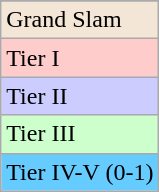<table class="wikitable">
<tr>
</tr>
<tr style="background:#f3e6d7;">
<td>Grand Slam</td>
</tr>
<tr style="background:#fcc;">
<td>Tier I</td>
</tr>
<tr style="background:#ccf;">
<td>Tier II</td>
</tr>
<tr style="background:#cfc;">
<td>Tier III</td>
</tr>
<tr style="background:#6cf;">
<td>Tier IV-V (0-1)</td>
</tr>
</table>
